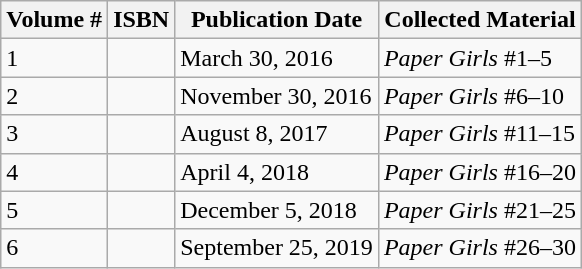<table class="wikitable">
<tr>
<th>Volume #</th>
<th>ISBN</th>
<th>Publication Date</th>
<th>Collected Material</th>
</tr>
<tr>
<td>1</td>
<td></td>
<td>March 30, 2016</td>
<td><em>Paper Girls</em> #1–5</td>
</tr>
<tr>
<td>2</td>
<td></td>
<td>November 30, 2016</td>
<td><em>Paper Girls</em> #6–10</td>
</tr>
<tr>
<td>3</td>
<td></td>
<td>August 8, 2017</td>
<td><em>Paper Girls</em> #11–15</td>
</tr>
<tr>
<td>4</td>
<td></td>
<td>April 4, 2018</td>
<td><em>Paper Girls</em> #16–20</td>
</tr>
<tr>
<td>5</td>
<td></td>
<td>December 5, 2018</td>
<td><em>Paper Girls</em> #21–25</td>
</tr>
<tr>
<td>6</td>
<td></td>
<td>September 25, 2019</td>
<td><em>Paper Girls</em> #26–30</td>
</tr>
</table>
